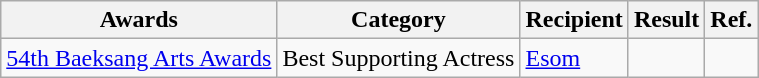<table class="wikitable">
<tr>
<th>Awards</th>
<th>Category</th>
<th>Recipient</th>
<th>Result</th>
<th>Ref.</th>
</tr>
<tr>
<td><a href='#'>54th Baeksang Arts Awards</a></td>
<td>Best Supporting Actress</td>
<td><a href='#'>Esom</a></td>
<td></td>
<td></td>
</tr>
</table>
